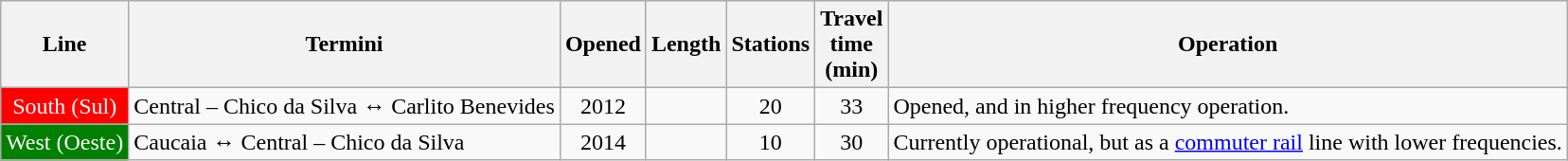<table class="wikitable" style="margin: 1em auto 1em auto;">
<tr>
<th>Line</th>
<th>Termini</th>
<th>Opened</th>
<th>Length</th>
<th>Stations</th>
<th>Travel<br>time<br>(min)</th>
<th>Operation</th>
</tr>
<tr>
<td align="center" style="background:red; color:white">South (Sul)</td>
<td>Central – Chico da Silva ↔ Carlito Benevides</td>
<td align="center">2012</td>
<td align="center"></td>
<td align="center">20</td>
<td align="center">33</td>
<td>Opened, and in higher frequency operation.</td>
</tr>
<tr>
<td align="center" style="background:green; color:white">West (Oeste)</td>
<td>Caucaia ↔ Central – Chico da Silva</td>
<td align="center">2014</td>
<td align="center"></td>
<td align="center">10</td>
<td align="center">30</td>
<td>Currently operational, but as a <a href='#'>commuter rail</a> line with lower frequencies.</td>
</tr>
</table>
